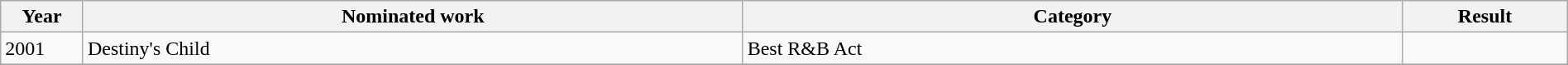<table class="wikitable" width="100%">
<tr>
<th width="5%">Year</th>
<th width="40%">Nominated work</th>
<th width="40%">Category</th>
<th width="10%">Result</th>
</tr>
<tr>
<td>2001</td>
<td>Destiny's Child</td>
<td>Best R&B Act</td>
<td></td>
</tr>
<tr>
</tr>
</table>
